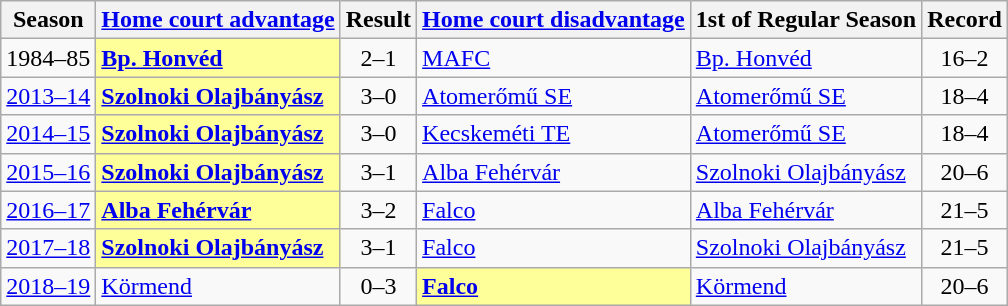<table class="wikitable">
<tr>
<th>Season</th>
<th><a href='#'>Home court advantage</a></th>
<th>Result</th>
<th><a href='#'>Home court disadvantage</a></th>
<th>1st of Regular Season</th>
<th>Record</th>
</tr>
<tr>
<td align=center>1984–85</td>
<td style="background:#ff9;"><strong><a href='#'>Bp. Honvéd</a></strong></td>
<td align=center>2–1</td>
<td><a href='#'>MAFC</a></td>
<td><a href='#'>Bp. Honvéd</a></td>
<td align=center>16–2</td>
</tr>
<tr>
<td align=center><a href='#'>2013–14</a></td>
<td style="background:#ff9;"><strong><a href='#'>Szolnoki Olajbányász</a></strong></td>
<td align=center>3–0</td>
<td><a href='#'>Atomerőmű SE</a></td>
<td><a href='#'>Atomerőmű SE</a></td>
<td align=center>18–4</td>
</tr>
<tr>
<td align=center><a href='#'>2014–15</a></td>
<td style="background:#ff9;"><strong><a href='#'>Szolnoki Olajbányász</a></strong></td>
<td align=center>3–0</td>
<td><a href='#'>Kecskeméti TE</a></td>
<td><a href='#'>Atomerőmű SE</a></td>
<td align=center>18–4</td>
</tr>
<tr>
<td align=center><a href='#'>2015–16</a></td>
<td style="background:#ff9;"><strong><a href='#'>Szolnoki Olajbányász</a></strong></td>
<td align=center>3–1</td>
<td><a href='#'>Alba Fehérvár</a></td>
<td><a href='#'>Szolnoki Olajbányász</a></td>
<td align=center>20–6</td>
</tr>
<tr>
<td align=center><a href='#'>2016–17</a></td>
<td style="background:#ff9;"><strong><a href='#'>Alba Fehérvár</a></strong></td>
<td align=center>3–2</td>
<td><a href='#'>Falco</a></td>
<td><a href='#'>Alba Fehérvár</a></td>
<td align=center>21–5</td>
</tr>
<tr>
<td align=center><a href='#'>2017–18</a></td>
<td style="background:#ff9;"><strong><a href='#'>Szolnoki Olajbányász</a></strong></td>
<td align=center>3–1</td>
<td><a href='#'>Falco</a></td>
<td><a href='#'>Szolnoki Olajbányász</a></td>
<td align=center>21–5</td>
</tr>
<tr>
<td align=center><a href='#'>2018–19</a></td>
<td><a href='#'>Körmend</a></td>
<td align=center>0–3</td>
<td style="background:#ff9;"><strong><a href='#'>Falco</a></strong></td>
<td><a href='#'>Körmend</a></td>
<td align=center>20–6</td>
</tr>
</table>
